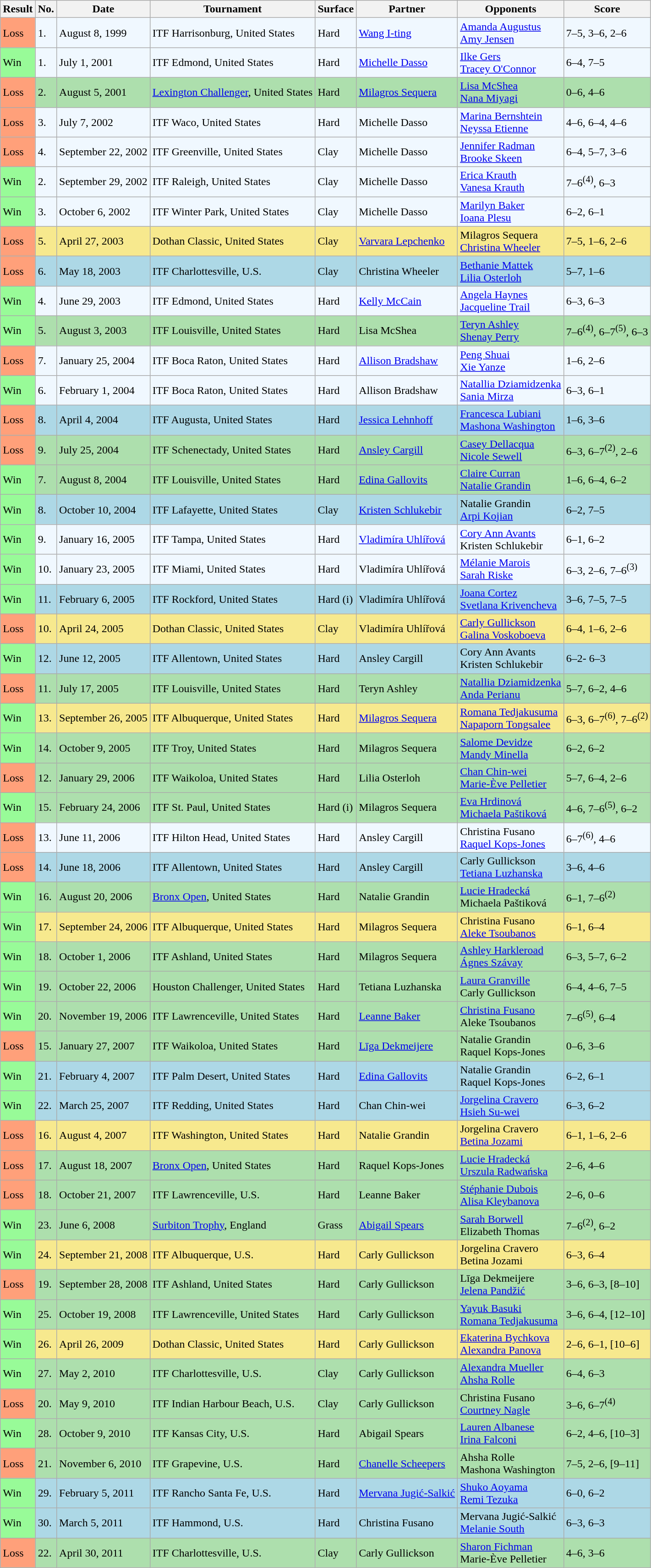<table class="sortable wikitable">
<tr>
<th>Result</th>
<th>No.</th>
<th>Date</th>
<th>Tournament</th>
<th>Surface</th>
<th>Partner</th>
<th>Opponents</th>
<th class="unsortable">Score</th>
</tr>
<tr bgcolor="#f0f8ff">
<td style="background:#ffa07a;">Loss</td>
<td>1.</td>
<td>August 8, 1999</td>
<td>ITF Harrisonburg, United States</td>
<td>Hard</td>
<td> <a href='#'>Wang I-ting</a></td>
<td> <a href='#'>Amanda Augustus</a><br> <a href='#'>Amy Jensen</a></td>
<td>7–5, 3–6, 2–6</td>
</tr>
<tr bgcolor="#f0f8ff">
<td style="background:#98fb98;">Win</td>
<td>1.</td>
<td>July 1, 2001</td>
<td>ITF Edmond, United States</td>
<td>Hard</td>
<td> <a href='#'>Michelle Dasso</a></td>
<td> <a href='#'>Ilke Gers</a><br> <a href='#'>Tracey O'Connor</a></td>
<td>6–4, 7–5</td>
</tr>
<tr bgcolor="#addfad">
<td style="background:#ffa07a;">Loss</td>
<td>2.</td>
<td>August 5, 2001</td>
<td><a href='#'>Lexington Challenger</a>, United States</td>
<td>Hard</td>
<td> <a href='#'>Milagros Sequera</a></td>
<td> <a href='#'>Lisa McShea</a><br> <a href='#'>Nana Miyagi</a></td>
<td>0–6, 4–6</td>
</tr>
<tr bgcolor="#f0f8ff">
<td style="background:#ffa07a;">Loss</td>
<td>3.</td>
<td>July 7, 2002</td>
<td>ITF Waco, United States</td>
<td>Hard</td>
<td> Michelle Dasso</td>
<td> <a href='#'>Marina Bernshtein</a><br> <a href='#'>Neyssa Etienne</a></td>
<td>4–6, 6–4, 4–6</td>
</tr>
<tr bgcolor="#f0f8ff">
<td style="background:#ffa07a;">Loss</td>
<td>4.</td>
<td>September 22, 2002</td>
<td>ITF Greenville, United States</td>
<td>Clay</td>
<td> Michelle Dasso</td>
<td> <a href='#'>Jennifer Radman</a><br> <a href='#'>Brooke Skeen</a></td>
<td>6–4, 5–7, 3–6</td>
</tr>
<tr bgcolor="#f0f8ff">
<td style="background:#98fb98;">Win</td>
<td>2.</td>
<td>September 29, 2002</td>
<td>ITF Raleigh, United States</td>
<td>Clay</td>
<td> Michelle Dasso</td>
<td> <a href='#'>Erica Krauth</a><br> <a href='#'>Vanesa Krauth</a></td>
<td>7–6<sup>(4)</sup>, 6–3</td>
</tr>
<tr bgcolor="#f0f8ff">
<td style="background:#98fb98;">Win</td>
<td>3.</td>
<td>October 6, 2002</td>
<td>ITF Winter Park, United States</td>
<td>Clay</td>
<td> Michelle Dasso</td>
<td> <a href='#'>Marilyn Baker</a><br> <a href='#'>Ioana Plesu</a></td>
<td>6–2, 6–1</td>
</tr>
<tr bgcolor="#f7e98e">
<td style="background:#ffa07a;">Loss</td>
<td>5.</td>
<td>April 27, 2003</td>
<td>Dothan Classic, United States</td>
<td>Clay</td>
<td> <a href='#'>Varvara Lepchenko</a></td>
<td> Milagros Sequera<br> <a href='#'>Christina Wheeler</a></td>
<td>7–5, 1–6, 2–6</td>
</tr>
<tr bgcolor="lightblue">
<td style="background:#ffa07a;">Loss</td>
<td>6.</td>
<td>May 18, 2003</td>
<td>ITF Charlottesville, U.S.</td>
<td>Clay</td>
<td> Christina Wheeler</td>
<td> <a href='#'>Bethanie Mattek</a><br> <a href='#'>Lilia Osterloh</a></td>
<td>5–7, 1–6</td>
</tr>
<tr bgcolor="#f0f8ff">
<td style="background:#98fb98;">Win</td>
<td>4.</td>
<td>June 29, 2003</td>
<td>ITF Edmond, United States</td>
<td>Hard</td>
<td> <a href='#'>Kelly McCain</a></td>
<td> <a href='#'>Angela Haynes</a><br> <a href='#'>Jacqueline Trail</a></td>
<td>6–3, 6–3</td>
</tr>
<tr bgcolor="#addfad">
<td style="background:#98fb98;">Win</td>
<td>5.</td>
<td>August 3, 2003</td>
<td>ITF Louisville, United States</td>
<td>Hard</td>
<td> Lisa McShea</td>
<td> <a href='#'>Teryn Ashley</a><br> <a href='#'>Shenay Perry</a></td>
<td>7–6<sup>(4)</sup>, 6–7<sup>(5)</sup>, 6–3</td>
</tr>
<tr bgcolor="#f0f8ff">
<td style="background:#ffa07a;">Loss</td>
<td>7.</td>
<td>January 25, 2004</td>
<td>ITF Boca Raton, United States</td>
<td>Hard</td>
<td> <a href='#'>Allison Bradshaw</a></td>
<td> <a href='#'>Peng Shuai</a><br> <a href='#'>Xie Yanze</a></td>
<td>1–6, 2–6</td>
</tr>
<tr bgcolor="#f0f8ff">
<td style="background:#98fb98;">Win</td>
<td>6.</td>
<td>February 1, 2004</td>
<td>ITF Boca Raton, United States</td>
<td>Hard</td>
<td> Allison Bradshaw</td>
<td> <a href='#'>Natallia Dziamidzenka</a><br> <a href='#'>Sania Mirza</a></td>
<td>6–3, 6–1</td>
</tr>
<tr bgcolor="lightblue">
<td style="background:#ffa07a;">Loss</td>
<td>8.</td>
<td>April 4, 2004</td>
<td>ITF Augusta, United States</td>
<td>Hard</td>
<td> <a href='#'>Jessica Lehnhoff</a></td>
<td> <a href='#'>Francesca Lubiani</a><br> <a href='#'>Mashona Washington</a></td>
<td>1–6, 3–6</td>
</tr>
<tr bgcolor="#addfad">
<td style="background:#ffa07a;">Loss</td>
<td>9.</td>
<td>July 25, 2004</td>
<td>ITF Schenectady, United States</td>
<td>Hard</td>
<td> <a href='#'>Ansley Cargill</a></td>
<td> <a href='#'>Casey Dellacqua</a><br> <a href='#'>Nicole Sewell</a></td>
<td>6–3, 6–7<sup>(2)</sup>, 2–6</td>
</tr>
<tr bgcolor="#addfad">
<td style="background:#98fb98;">Win</td>
<td>7.</td>
<td>August 8, 2004</td>
<td>ITF Louisville, United States</td>
<td>Hard</td>
<td> <a href='#'>Edina Gallovits</a></td>
<td> <a href='#'>Claire Curran</a><br> <a href='#'>Natalie Grandin</a></td>
<td>1–6, 6–4, 6–2</td>
</tr>
<tr bgcolor="lightblue">
<td style="background:#98fb98;">Win</td>
<td>8.</td>
<td>October 10, 2004</td>
<td>ITF Lafayette, United States</td>
<td>Clay</td>
<td> <a href='#'>Kristen Schlukebir</a></td>
<td> Natalie Grandin<br> <a href='#'>Arpi Kojian</a></td>
<td>6–2, 7–5</td>
</tr>
<tr bgcolor="#f0f8ff">
<td style="background:#98fb98;">Win</td>
<td>9.</td>
<td>January 16, 2005</td>
<td>ITF Tampa, United States</td>
<td>Hard</td>
<td> <a href='#'>Vladimíra Uhlířová</a></td>
<td> <a href='#'>Cory Ann Avants</a><br> Kristen Schlukebir</td>
<td>6–1, 6–2</td>
</tr>
<tr bgcolor="#f0f8ff">
<td style="background:#98fb98;">Win</td>
<td>10.</td>
<td>January 23, 2005</td>
<td>ITF Miami, United States</td>
<td>Hard</td>
<td> Vladimíra Uhlířová</td>
<td> <a href='#'>Mélanie Marois</a><br> <a href='#'>Sarah Riske</a></td>
<td>6–3, 2–6, 7–6<sup>(3)</sup></td>
</tr>
<tr bgcolor="lightblue">
<td style="background:#98fb98;">Win</td>
<td>11.</td>
<td>February 6, 2005</td>
<td>ITF Rockford, United States</td>
<td>Hard (i)</td>
<td> Vladimíra Uhlířová</td>
<td> <a href='#'>Joana Cortez</a><br> <a href='#'>Svetlana Krivencheva</a></td>
<td>3–6, 7–5, 7–5</td>
</tr>
<tr bgcolor="#f7e98e">
<td style="background:#ffa07a;">Loss</td>
<td>10.</td>
<td>April 24, 2005</td>
<td>Dothan Classic, United States</td>
<td>Clay</td>
<td> Vladimíra Uhlířová</td>
<td> <a href='#'>Carly Gullickson</a><br> <a href='#'>Galina Voskoboeva</a></td>
<td>6–4, 1–6, 2–6</td>
</tr>
<tr bgcolor="lightblue">
<td style="background:#98fb98;">Win</td>
<td>12.</td>
<td>June 12, 2005</td>
<td>ITF Allentown, United States</td>
<td>Hard</td>
<td> Ansley Cargill</td>
<td> Cory Ann Avants<br> Kristen Schlukebir</td>
<td>6–2- 6–3</td>
</tr>
<tr bgcolor="#addfad">
<td style="background:#ffa07a;">Loss</td>
<td>11.</td>
<td>July 17, 2005</td>
<td>ITF Louisville, United States</td>
<td>Hard</td>
<td> Teryn Ashley</td>
<td> <a href='#'>Natallia Dziamidzenka</a><br> <a href='#'>Anda Perianu</a></td>
<td>5–7, 6–2, 4–6</td>
</tr>
<tr bgcolor="#f7e98e">
<td style="background:#98fb98;">Win</td>
<td>13.</td>
<td>September 26, 2005</td>
<td>ITF Albuquerque, United States</td>
<td>Hard</td>
<td> <a href='#'>Milagros Sequera</a></td>
<td> <a href='#'>Romana Tedjakusuma</a><br> <a href='#'>Napaporn Tongsalee</a></td>
<td>6–3, 6–7<sup>(6)</sup>, 7–6<sup>(2)</sup></td>
</tr>
<tr bgcolor="#addfad">
<td style="background:#98fb98;">Win</td>
<td>14.</td>
<td>October 9, 2005</td>
<td>ITF Troy, United States</td>
<td>Hard</td>
<td> Milagros Sequera</td>
<td> <a href='#'>Salome Devidze</a><br> <a href='#'>Mandy Minella</a></td>
<td>6–2, 6–2</td>
</tr>
<tr bgcolor="#addfad">
<td style="background:#ffa07a;">Loss</td>
<td>12.</td>
<td>January 29, 2006</td>
<td>ITF Waikoloa, United States</td>
<td>Hard</td>
<td> Lilia Osterloh</td>
<td> <a href='#'>Chan Chin-wei</a><br> <a href='#'>Marie-Ève Pelletier</a></td>
<td>5–7, 6–4, 2–6</td>
</tr>
<tr bgcolor="#addfad">
<td style="background:#98fb98;">Win</td>
<td>15.</td>
<td>February 24, 2006</td>
<td>ITF St. Paul, United States</td>
<td>Hard (i)</td>
<td> Milagros Sequera</td>
<td> <a href='#'>Eva Hrdinová</a><br> <a href='#'>Michaela Paštiková</a></td>
<td>4–6, 7–6<sup>(5)</sup>, 6–2</td>
</tr>
<tr bgcolor="#f0f8ff">
<td style="background:#ffa07a;">Loss</td>
<td>13.</td>
<td>June 11, 2006</td>
<td>ITF Hilton Head, United States</td>
<td>Hard</td>
<td> Ansley Cargill</td>
<td> Christina Fusano<br> <a href='#'>Raquel Kops-Jones</a></td>
<td>6–7<sup>(6)</sup>, 4–6</td>
</tr>
<tr bgcolor="lightblue">
<td style="background:#ffa07a;">Loss</td>
<td>14.</td>
<td>June 18, 2006</td>
<td>ITF Allentown, United States</td>
<td>Hard</td>
<td> Ansley Cargill</td>
<td> Carly Gullickson<br> <a href='#'>Tetiana Luzhanska</a></td>
<td>3–6, 4–6</td>
</tr>
<tr bgcolor="#addfad">
<td style="background:#98fb98;">Win</td>
<td>16.</td>
<td>August 20, 2006</td>
<td><a href='#'>Bronx Open</a>, United States</td>
<td>Hard</td>
<td> Natalie Grandin</td>
<td> <a href='#'>Lucie Hradecká</a><br> Michaela Paštiková</td>
<td>6–1, 7–6<sup>(2)</sup></td>
</tr>
<tr bgcolor="#f7e98e">
<td style="background:#98fb98;">Win</td>
<td>17.</td>
<td>September 24, 2006</td>
<td>ITF Albuquerque, United States</td>
<td>Hard</td>
<td> Milagros Sequera</td>
<td> Christina Fusano<br> <a href='#'>Aleke Tsoubanos</a></td>
<td>6–1, 6–4</td>
</tr>
<tr bgcolor="#addfad">
<td style="background:#98fb98;">Win</td>
<td>18.</td>
<td>October 1, 2006</td>
<td>ITF Ashland, United States</td>
<td>Hard</td>
<td> Milagros Sequera</td>
<td> <a href='#'>Ashley Harkleroad</a><br> <a href='#'>Ágnes Szávay</a></td>
<td>6–3, 5–7, 6–2</td>
</tr>
<tr bgcolor="#addfad">
<td style="background:#98fb98;">Win</td>
<td>19.</td>
<td>October 22, 2006</td>
<td>Houston Challenger, United States</td>
<td>Hard</td>
<td> Tetiana Luzhanska</td>
<td> <a href='#'>Laura Granville</a><br> Carly Gullickson</td>
<td>6–4, 4–6, 7–5</td>
</tr>
<tr bgcolor="#addfad">
<td style="background:#98fb98;">Win</td>
<td>20.</td>
<td>November 19, 2006</td>
<td>ITF Lawrenceville, United States</td>
<td>Hard</td>
<td> <a href='#'>Leanne Baker</a></td>
<td> <a href='#'>Christina Fusano</a><br> Aleke Tsoubanos</td>
<td>7–6<sup>(5)</sup>, 6–4</td>
</tr>
<tr bgcolor="#addfad">
<td style="background:#ffa07a;">Loss</td>
<td>15.</td>
<td>January 27, 2007</td>
<td>ITF Waikoloa, United States</td>
<td>Hard</td>
<td> <a href='#'>Līga Dekmeijere</a></td>
<td> Natalie Grandin<br> Raquel Kops-Jones</td>
<td>0–6, 3–6</td>
</tr>
<tr bgcolor="lightblue">
<td style="background:#98fb98;">Win</td>
<td>21.</td>
<td>February 4, 2007</td>
<td>ITF Palm Desert, United States</td>
<td>Hard</td>
<td> <a href='#'>Edina Gallovits</a></td>
<td> Natalie Grandin<br> Raquel Kops-Jones</td>
<td>6–2, 6–1</td>
</tr>
<tr bgcolor="lightblue">
<td style="background:#98fb98;">Win</td>
<td>22.</td>
<td>March 25, 2007</td>
<td>ITF Redding, United States</td>
<td>Hard</td>
<td> Chan Chin-wei</td>
<td> <a href='#'>Jorgelina Cravero</a><br> <a href='#'>Hsieh Su-wei</a></td>
<td>6–3, 6–2</td>
</tr>
<tr bgcolor="#f7e98e">
<td style="background:#ffa07a;">Loss</td>
<td>16.</td>
<td>August 4, 2007</td>
<td>ITF Washington, United States</td>
<td>Hard</td>
<td> Natalie Grandin</td>
<td> Jorgelina Cravero<br> <a href='#'>Betina Jozami</a></td>
<td>6–1, 1–6, 2–6</td>
</tr>
<tr bgcolor="#addfad">
<td style="background:#ffa07a;">Loss</td>
<td>17.</td>
<td>August 18, 2007</td>
<td><a href='#'>Bronx Open</a>, United States</td>
<td>Hard</td>
<td> Raquel Kops-Jones</td>
<td> <a href='#'>Lucie Hradecká</a><br> <a href='#'>Urszula Radwańska</a></td>
<td>2–6, 4–6</td>
</tr>
<tr bgcolor="#addfad">
<td style="background:#ffa07a;">Loss</td>
<td>18.</td>
<td>October 21, 2007</td>
<td>ITF Lawrenceville, U.S.</td>
<td>Hard</td>
<td> Leanne Baker</td>
<td> <a href='#'>Stéphanie Dubois</a><br> <a href='#'>Alisa Kleybanova</a></td>
<td>2–6, 0–6</td>
</tr>
<tr bgcolor="#addfad">
<td style="background:#98fb98;">Win</td>
<td>23.</td>
<td>June 6, 2008</td>
<td><a href='#'>Surbiton Trophy</a>, England</td>
<td>Grass</td>
<td> <a href='#'>Abigail Spears</a></td>
<td> <a href='#'>Sarah Borwell</a><br> Elizabeth Thomas</td>
<td>7–6<sup>(2)</sup>, 6–2</td>
</tr>
<tr bgcolor="#f7e98e">
<td style="background:#98fb98;">Win</td>
<td>24.</td>
<td>September 21, 2008</td>
<td>ITF Albuquerque, U.S.</td>
<td>Hard</td>
<td> Carly Gullickson</td>
<td> Jorgelina Cravero<br> Betina Jozami</td>
<td>6–3, 6–4</td>
</tr>
<tr bgcolor="#addfad">
<td style="background:#ffa07a;">Loss</td>
<td>19.</td>
<td>September 28, 2008</td>
<td>ITF Ashland, United States</td>
<td>Hard</td>
<td> Carly Gullickson</td>
<td> Līga Dekmeijere<br> <a href='#'>Jelena Pandžić</a></td>
<td>3–6, 6–3, [8–10]</td>
</tr>
<tr bgcolor="#addfad">
<td style="background:#98fb98;">Win</td>
<td>25.</td>
<td>October 19, 2008</td>
<td>ITF Lawrenceville, United States</td>
<td>Hard</td>
<td> Carly Gullickson</td>
<td> <a href='#'>Yayuk Basuki</a><br> <a href='#'>Romana Tedjakusuma</a></td>
<td>3–6, 6–4, [12–10]</td>
</tr>
<tr bgcolor="#f7e98e">
<td style="background:#98fb98;">Win</td>
<td>26.</td>
<td>April 26, 2009</td>
<td>Dothan Classic, United States</td>
<td>Hard</td>
<td> Carly Gullickson</td>
<td> <a href='#'>Ekaterina Bychkova</a><br> <a href='#'>Alexandra Panova</a></td>
<td>2–6, 6–1, [10–6]</td>
</tr>
<tr bgcolor="#addfad">
<td style="background:#98fb98;">Win</td>
<td>27.</td>
<td>May 2, 2010</td>
<td>ITF Charlottesville, U.S.</td>
<td>Clay</td>
<td> Carly Gullickson</td>
<td> <a href='#'>Alexandra Mueller</a><br> <a href='#'>Ahsha Rolle</a></td>
<td>6–4, 6–3</td>
</tr>
<tr bgcolor="#addfad">
<td style="background:#ffa07a;">Loss</td>
<td>20.</td>
<td>May 9, 2010</td>
<td>ITF Indian Harbour Beach, U.S.</td>
<td>Clay</td>
<td> Carly Gullickson</td>
<td> Christina Fusano<br> <a href='#'>Courtney Nagle</a></td>
<td>3–6, 6–7<sup>(4)</sup></td>
</tr>
<tr bgcolor="#addfad">
<td style="background:#98fb98;">Win</td>
<td>28.</td>
<td>October 9, 2010</td>
<td>ITF Kansas City, U.S.</td>
<td>Hard</td>
<td> Abigail Spears</td>
<td> <a href='#'>Lauren Albanese</a><br> <a href='#'>Irina Falconi</a></td>
<td>6–2, 4–6, [10–3]</td>
</tr>
<tr bgcolor="#addfad">
<td style="background:#ffa07a;">Loss</td>
<td>21.</td>
<td>November 6, 2010</td>
<td>ITF Grapevine, U.S.</td>
<td>Hard</td>
<td> <a href='#'>Chanelle Scheepers</a></td>
<td> Ahsha Rolle<br> Mashona Washington</td>
<td>7–5, 2–6, [9–11]</td>
</tr>
<tr bgcolor="lightblue">
<td style="background:#98fb98;">Win</td>
<td>29.</td>
<td>February 5, 2011</td>
<td>ITF Rancho Santa Fe, U.S.</td>
<td>Hard</td>
<td> <a href='#'>Mervana Jugić-Salkić</a></td>
<td> <a href='#'>Shuko Aoyama</a><br> <a href='#'>Remi Tezuka</a></td>
<td>6–0, 6–2</td>
</tr>
<tr bgcolor="lightblue">
<td style="background:#98fb98;">Win</td>
<td>30.</td>
<td>March 5, 2011</td>
<td>ITF Hammond, U.S.</td>
<td>Hard</td>
<td> Christina Fusano</td>
<td> Mervana Jugić-Salkić<br> <a href='#'>Melanie South</a></td>
<td>6–3, 6–3</td>
</tr>
<tr bgcolor="#addfad">
<td style="background:#ffa07a;">Loss</td>
<td>22.</td>
<td>April 30, 2011</td>
<td>ITF Charlottesville, U.S.</td>
<td>Clay</td>
<td> Carly Gullickson</td>
<td> <a href='#'>Sharon Fichman</a><br> Marie-Ève Pelletier</td>
<td>4–6, 3–6</td>
</tr>
</table>
